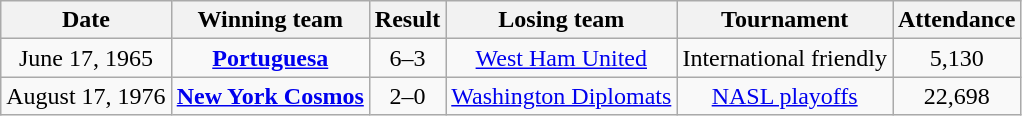<table class="wikitable" style="text-align:center;">
<tr>
<th>Date</th>
<th>Winning team</th>
<th>Result</th>
<th>Losing team</th>
<th>Tournament</th>
<th>Attendance</th>
</tr>
<tr>
<td>June 17, 1965</td>
<td><strong> <a href='#'>Portuguesa</a></strong></td>
<td>6–3</td>
<td> <a href='#'>West Ham United</a></td>
<td>International friendly</td>
<td>5,130</td>
</tr>
<tr>
<td>August 17, 1976</td>
<td><strong> <a href='#'>New York Cosmos</a></strong></td>
<td>2–0</td>
<td> <a href='#'>Washington Diplomats</a></td>
<td><a href='#'>NASL playoffs</a></td>
<td>22,698</td>
</tr>
</table>
